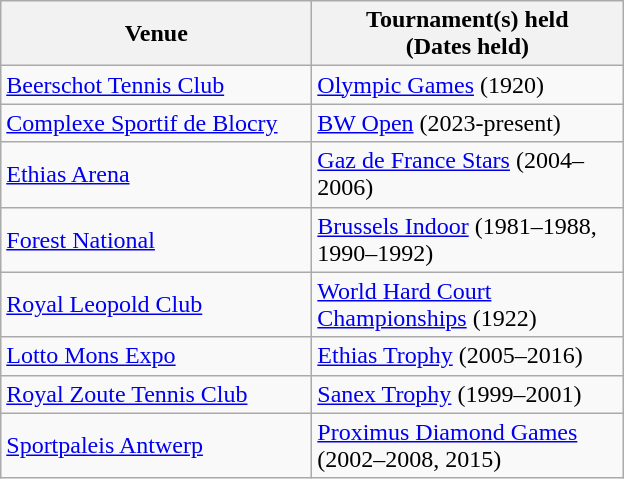<table class=wikitable>
<tr>
<th width=200>Venue</th>
<th width=200>Tournament(s) held<br>(Dates held)</th>
</tr>
<tr>
<td><a href='#'>Beerschot Tennis Club</a></td>
<td><a href='#'>Olympic Games</a> (1920)</td>
</tr>
<tr>
<td><a href='#'>Complexe Sportif de Blocry</a></td>
<td><a href='#'>BW Open</a> (2023-present)</td>
</tr>
<tr>
<td><a href='#'>Ethias Arena</a></td>
<td><a href='#'>Gaz de France Stars</a> (2004–2006)</td>
</tr>
<tr>
<td><a href='#'>Forest National</a></td>
<td><a href='#'>Brussels Indoor</a> (1981–1988, 1990–1992)</td>
</tr>
<tr>
<td><a href='#'>Royal Leopold Club</a></td>
<td><a href='#'>World Hard Court Championships</a> (1922)</td>
</tr>
<tr>
<td><a href='#'>Lotto Mons Expo</a></td>
<td><a href='#'>Ethias Trophy</a> (2005–2016)</td>
</tr>
<tr>
<td><a href='#'>Royal Zoute Tennis Club</a></td>
<td><a href='#'>Sanex Trophy</a> (1999–2001)</td>
</tr>
<tr>
<td><a href='#'>Sportpaleis Antwerp</a></td>
<td><a href='#'>Proximus Diamond Games</a> (2002–2008, 2015)</td>
</tr>
</table>
